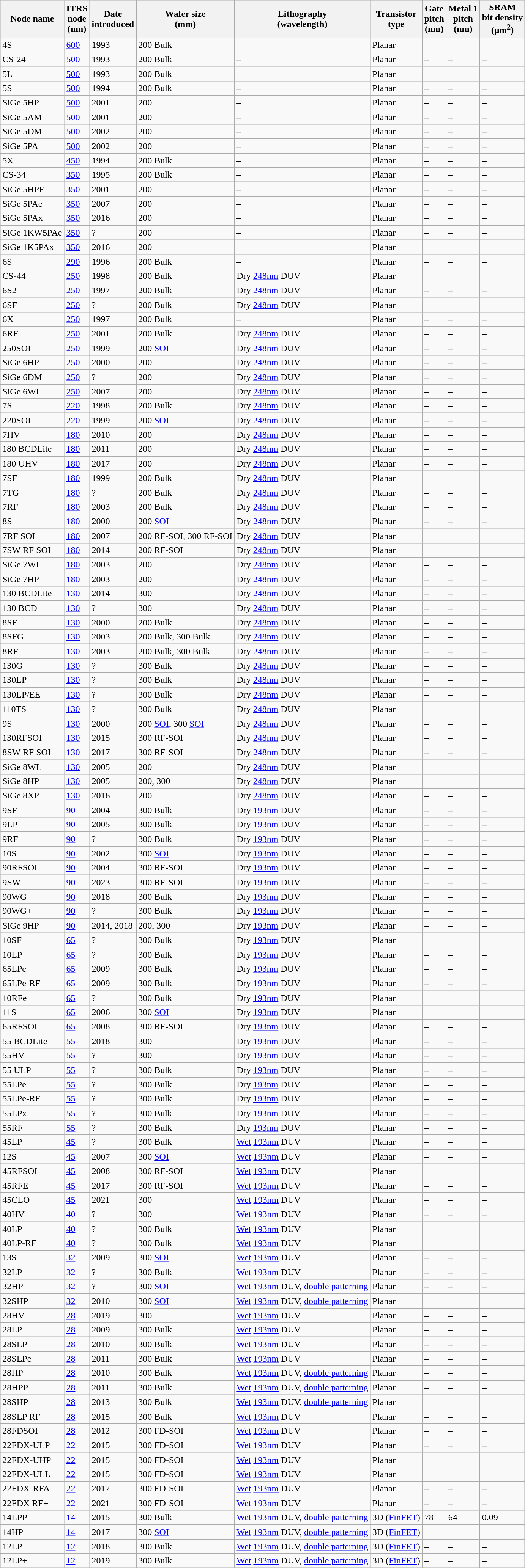<table class="wikitable sortable" id="gfprocs">
<tr>
<th>Node name</th>
<th>ITRS<br>node<br>(nm)</th>
<th>Date<br>introduced</th>
<th>Wafer size<br>(mm)</th>
<th>Lithography<br>(wavelength)</th>
<th>Transistor<br>type</th>
<th>Gate<br>pitch<br>(nm)</th>
<th>Metal 1<br>pitch<br>(nm)</th>
<th>SRAM<br>bit density<br>(μm<sup>2</sup>)</th>
</tr>
<tr>
<td>4S</td>
<td><a href='#'>600</a></td>
<td>1993</td>
<td>200 Bulk</td>
<td>–</td>
<td>Planar</td>
<td>–</td>
<td>–</td>
<td>–</td>
</tr>
<tr>
<td>CS-24</td>
<td><a href='#'>500</a></td>
<td>1993</td>
<td>200 Bulk</td>
<td>–</td>
<td>Planar</td>
<td>–</td>
<td>–</td>
<td>–</td>
</tr>
<tr>
<td>5L</td>
<td><a href='#'>500</a></td>
<td>1993</td>
<td>200 Bulk</td>
<td>–</td>
<td>Planar</td>
<td>–</td>
<td>–</td>
<td>–</td>
</tr>
<tr>
<td>5S</td>
<td><a href='#'>500</a></td>
<td>1994</td>
<td>200 Bulk</td>
<td>–</td>
<td>Planar</td>
<td>–</td>
<td>–</td>
<td>–</td>
</tr>
<tr>
<td>SiGe 5HP</td>
<td><a href='#'>500</a></td>
<td>2001</td>
<td>200</td>
<td>–</td>
<td>Planar</td>
<td>–</td>
<td>–</td>
<td>–</td>
</tr>
<tr>
<td>SiGe 5AM</td>
<td><a href='#'>500</a></td>
<td>2001</td>
<td>200</td>
<td>–</td>
<td>Planar</td>
<td>–</td>
<td>–</td>
<td>–</td>
</tr>
<tr>
<td>SiGe 5DM</td>
<td><a href='#'>500</a></td>
<td>2002</td>
<td>200</td>
<td>–</td>
<td>Planar</td>
<td>–</td>
<td>–</td>
<td>–</td>
</tr>
<tr>
<td>SiGe 5PA</td>
<td><a href='#'>500</a></td>
<td>2002</td>
<td>200</td>
<td>–</td>
<td>Planar</td>
<td>–</td>
<td>–</td>
<td>–</td>
</tr>
<tr>
<td>5X</td>
<td><a href='#'>450</a></td>
<td>1994</td>
<td>200 Bulk</td>
<td>–</td>
<td>Planar</td>
<td>–</td>
<td>–</td>
<td>–</td>
</tr>
<tr>
<td>CS-34</td>
<td><a href='#'>350</a></td>
<td>1995</td>
<td>200 Bulk</td>
<td>–</td>
<td>Planar</td>
<td>–</td>
<td>–</td>
<td>–</td>
</tr>
<tr>
<td>SiGe 5HPE</td>
<td><a href='#'>350</a></td>
<td>2001</td>
<td>200</td>
<td>–</td>
<td>Planar</td>
<td>–</td>
<td>–</td>
<td>–</td>
</tr>
<tr>
<td>SiGe 5PAe</td>
<td><a href='#'>350</a></td>
<td>2007</td>
<td>200</td>
<td>–</td>
<td>Planar</td>
<td>–</td>
<td>–</td>
<td>–</td>
</tr>
<tr>
<td>SiGe 5PAx</td>
<td><a href='#'>350</a></td>
<td>2016</td>
<td>200</td>
<td>–</td>
<td>Planar</td>
<td>–</td>
<td>–</td>
<td>–</td>
</tr>
<tr>
<td>SiGe 1KW5PAe</td>
<td><a href='#'>350</a></td>
<td>?</td>
<td>200</td>
<td>–</td>
<td>Planar</td>
<td>–</td>
<td>–</td>
<td>–</td>
</tr>
<tr>
<td>SiGe 1K5PAx</td>
<td><a href='#'>350</a></td>
<td>2016</td>
<td>200</td>
<td>–</td>
<td>Planar</td>
<td>–</td>
<td>–</td>
<td>–</td>
</tr>
<tr>
<td>6S</td>
<td><a href='#'>290</a></td>
<td>1996</td>
<td>200 Bulk</td>
<td>–</td>
<td>Planar</td>
<td>–</td>
<td>–</td>
<td>–</td>
</tr>
<tr>
<td>CS-44</td>
<td><a href='#'>250</a></td>
<td>1998</td>
<td>200 Bulk</td>
<td>Dry <a href='#'>248nm</a> DUV</td>
<td>Planar</td>
<td>–</td>
<td>–</td>
<td>–</td>
</tr>
<tr>
<td>6S2</td>
<td><a href='#'>250</a></td>
<td>1997</td>
<td>200 Bulk</td>
<td>Dry <a href='#'>248nm</a> DUV</td>
<td>Planar</td>
<td>–</td>
<td>–</td>
<td>–</td>
</tr>
<tr>
<td>6SF</td>
<td><a href='#'>250</a></td>
<td>?</td>
<td>200 Bulk</td>
<td>Dry <a href='#'>248nm</a> DUV</td>
<td>Planar</td>
<td>–</td>
<td>–</td>
<td>–</td>
</tr>
<tr>
<td>6X</td>
<td><a href='#'>250</a></td>
<td>1997</td>
<td>200 Bulk</td>
<td>–</td>
<td>Planar</td>
<td>–</td>
<td>–</td>
<td>–</td>
</tr>
<tr>
<td>6RF</td>
<td><a href='#'>250</a></td>
<td>2001</td>
<td>200 Bulk</td>
<td>Dry <a href='#'>248nm</a> DUV</td>
<td>Planar</td>
<td>–</td>
<td>–</td>
<td>–</td>
</tr>
<tr>
<td>250SOI</td>
<td><a href='#'>250</a></td>
<td>1999</td>
<td>200 <a href='#'>SOI</a></td>
<td>Dry <a href='#'>248nm</a> DUV</td>
<td>Planar</td>
<td>–</td>
<td>–</td>
<td>–</td>
</tr>
<tr>
<td>SiGe 6HP</td>
<td><a href='#'>250</a></td>
<td>2000</td>
<td>200</td>
<td>Dry <a href='#'>248nm</a> DUV</td>
<td>Planar</td>
<td>–</td>
<td>–</td>
<td>–</td>
</tr>
<tr>
<td>SiGe 6DM</td>
<td><a href='#'>250</a></td>
<td>?</td>
<td>200</td>
<td>Dry <a href='#'>248nm</a> DUV</td>
<td>Planar</td>
<td>–</td>
<td>–</td>
<td>–</td>
</tr>
<tr>
<td>SiGe 6WL</td>
<td><a href='#'>250</a></td>
<td>2007</td>
<td>200</td>
<td>Dry <a href='#'>248nm</a> DUV</td>
<td>Planar</td>
<td>–</td>
<td>–</td>
<td>–</td>
</tr>
<tr>
<td>7S</td>
<td><a href='#'>220</a></td>
<td>1998</td>
<td>200 Bulk</td>
<td>Dry <a href='#'>248nm</a> DUV</td>
<td>Planar</td>
<td>–</td>
<td>–</td>
<td>–</td>
</tr>
<tr>
<td>220SOI</td>
<td><a href='#'>220</a></td>
<td>1999</td>
<td>200 <a href='#'>SOI</a></td>
<td>Dry <a href='#'>248nm</a> DUV</td>
<td>Planar</td>
<td>–</td>
<td>–</td>
<td>–</td>
</tr>
<tr>
<td>7HV</td>
<td><a href='#'>180</a></td>
<td>2010</td>
<td>200</td>
<td>Dry <a href='#'>248nm</a> DUV</td>
<td>Planar</td>
<td>–</td>
<td>–</td>
<td>–</td>
</tr>
<tr>
<td>180 BCDLite</td>
<td><a href='#'>180</a></td>
<td>2011</td>
<td>200</td>
<td>Dry <a href='#'>248nm</a> DUV</td>
<td>Planar</td>
<td>–</td>
<td>–</td>
<td>–</td>
</tr>
<tr>
<td>180 UHV</td>
<td><a href='#'>180</a></td>
<td>2017</td>
<td>200</td>
<td>Dry <a href='#'>248nm</a> DUV</td>
<td>Planar</td>
<td>–</td>
<td>–</td>
<td>–</td>
</tr>
<tr>
<td>7SF</td>
<td><a href='#'>180</a></td>
<td>1999</td>
<td>200 Bulk</td>
<td>Dry <a href='#'>248nm</a> DUV</td>
<td>Planar</td>
<td>–</td>
<td>–</td>
<td>–</td>
</tr>
<tr>
<td>7TG</td>
<td><a href='#'>180</a></td>
<td>?</td>
<td>200 Bulk</td>
<td>Dry <a href='#'>248nm</a> DUV</td>
<td>Planar</td>
<td>–</td>
<td>–</td>
<td>–</td>
</tr>
<tr>
<td>7RF</td>
<td><a href='#'>180</a></td>
<td>2003</td>
<td>200 Bulk</td>
<td>Dry <a href='#'>248nm</a> DUV</td>
<td>Planar</td>
<td>–</td>
<td>–</td>
<td>–</td>
</tr>
<tr>
<td>8S</td>
<td><a href='#'>180</a></td>
<td>2000</td>
<td>200 <a href='#'>SOI</a></td>
<td>Dry <a href='#'>248nm</a> DUV</td>
<td>Planar</td>
<td>–</td>
<td>–</td>
<td>–</td>
</tr>
<tr>
<td>7RF SOI</td>
<td><a href='#'>180</a></td>
<td>2007</td>
<td>200 RF-SOI, 300 RF-SOI</td>
<td>Dry <a href='#'>248nm</a> DUV</td>
<td>Planar</td>
<td>–</td>
<td>–</td>
<td>–</td>
</tr>
<tr>
<td>7SW RF SOI</td>
<td><a href='#'>180</a></td>
<td>2014</td>
<td>200 RF-SOI</td>
<td>Dry <a href='#'>248nm</a> DUV</td>
<td>Planar</td>
<td>–</td>
<td>–</td>
<td>–</td>
</tr>
<tr>
<td>SiGe 7WL</td>
<td><a href='#'>180</a></td>
<td>2003</td>
<td>200</td>
<td>Dry <a href='#'>248nm</a> DUV</td>
<td>Planar</td>
<td>–</td>
<td>–</td>
<td>–</td>
</tr>
<tr>
<td>SiGe 7HP</td>
<td><a href='#'>180</a></td>
<td>2003</td>
<td>200</td>
<td>Dry <a href='#'>248nm</a> DUV</td>
<td>Planar</td>
<td>–</td>
<td>–</td>
<td>–</td>
</tr>
<tr>
<td>130 BCDLite</td>
<td><a href='#'>130</a></td>
<td>2014</td>
<td>300</td>
<td>Dry <a href='#'>248nm</a> DUV</td>
<td>Planar</td>
<td>–</td>
<td>–</td>
<td>–</td>
</tr>
<tr>
<td>130 BCD</td>
<td><a href='#'>130</a></td>
<td>?</td>
<td>300</td>
<td>Dry <a href='#'>248nm</a> DUV</td>
<td>Planar</td>
<td>–</td>
<td>–</td>
<td>–</td>
</tr>
<tr>
<td>8SF</td>
<td><a href='#'>130</a></td>
<td>2000</td>
<td>200 Bulk</td>
<td>Dry <a href='#'>248nm</a> DUV</td>
<td>Planar</td>
<td>–</td>
<td>–</td>
<td>–</td>
</tr>
<tr>
<td>8SFG</td>
<td><a href='#'>130</a></td>
<td>2003</td>
<td>200 Bulk, 300 Bulk</td>
<td>Dry <a href='#'>248nm</a> DUV</td>
<td>Planar</td>
<td>–</td>
<td>–</td>
<td>–</td>
</tr>
<tr>
<td>8RF</td>
<td><a href='#'>130</a></td>
<td>2003</td>
<td>200 Bulk, 300 Bulk</td>
<td>Dry <a href='#'>248nm</a> DUV</td>
<td>Planar</td>
<td>–</td>
<td>–</td>
<td>–</td>
</tr>
<tr>
<td>130G</td>
<td><a href='#'>130</a></td>
<td>?</td>
<td>300 Bulk</td>
<td>Dry <a href='#'>248nm</a> DUV</td>
<td>Planar</td>
<td>–</td>
<td>–</td>
<td>–</td>
</tr>
<tr>
<td>130LP</td>
<td><a href='#'>130</a></td>
<td>?</td>
<td>300 Bulk</td>
<td>Dry <a href='#'>248nm</a> DUV</td>
<td>Planar</td>
<td>–</td>
<td>–</td>
<td>–</td>
</tr>
<tr>
<td>130LP/EE</td>
<td><a href='#'>130</a></td>
<td>?</td>
<td>300 Bulk</td>
<td>Dry <a href='#'>248nm</a> DUV</td>
<td>Planar</td>
<td>–</td>
<td>–</td>
<td>–</td>
</tr>
<tr>
<td>110TS</td>
<td><a href='#'>130</a></td>
<td>?</td>
<td>300 Bulk</td>
<td>Dry <a href='#'>248nm</a> DUV</td>
<td>Planar</td>
<td>–</td>
<td>–</td>
<td>–</td>
</tr>
<tr>
<td>9S</td>
<td><a href='#'>130</a></td>
<td>2000</td>
<td>200 <a href='#'>SOI</a>, 300 <a href='#'>SOI</a></td>
<td>Dry <a href='#'>248nm</a> DUV</td>
<td>Planar</td>
<td>–</td>
<td>–</td>
<td>–</td>
</tr>
<tr>
<td>130RFSOI</td>
<td><a href='#'>130</a></td>
<td>2015</td>
<td>300 RF-SOI</td>
<td>Dry <a href='#'>248nm</a> DUV</td>
<td>Planar</td>
<td>–</td>
<td>–</td>
<td>–</td>
</tr>
<tr>
<td>8SW RF SOI</td>
<td><a href='#'>130</a></td>
<td>2017</td>
<td>300 RF-SOI</td>
<td>Dry <a href='#'>248nm</a> DUV</td>
<td>Planar</td>
<td>–</td>
<td>–</td>
<td>–</td>
</tr>
<tr>
<td>SiGe 8WL</td>
<td><a href='#'>130</a></td>
<td>2005</td>
<td>200</td>
<td>Dry <a href='#'>248nm</a> DUV</td>
<td>Planar</td>
<td>–</td>
<td>–</td>
<td>–</td>
</tr>
<tr>
<td>SiGe 8HP</td>
<td><a href='#'>130</a></td>
<td>2005</td>
<td>200, 300</td>
<td>Dry <a href='#'>248nm</a> DUV</td>
<td>Planar</td>
<td>–</td>
<td>–</td>
<td>–</td>
</tr>
<tr>
<td>SiGe 8XP</td>
<td><a href='#'>130</a></td>
<td>2016</td>
<td>200</td>
<td>Dry <a href='#'>248nm</a> DUV</td>
<td>Planar</td>
<td>–</td>
<td>–</td>
<td>–</td>
</tr>
<tr>
<td>9SF</td>
<td><a href='#'>90</a></td>
<td>2004</td>
<td>300 Bulk</td>
<td>Dry <a href='#'>193nm</a> DUV</td>
<td>Planar</td>
<td>–</td>
<td>–</td>
<td>–</td>
</tr>
<tr>
<td>9LP</td>
<td><a href='#'>90</a></td>
<td>2005</td>
<td>300 Bulk</td>
<td>Dry <a href='#'>193nm</a> DUV</td>
<td>Planar</td>
<td>–</td>
<td>–</td>
<td>–</td>
</tr>
<tr>
<td>9RF</td>
<td><a href='#'>90</a></td>
<td>?</td>
<td>300 Bulk</td>
<td>Dry <a href='#'>193nm</a> DUV</td>
<td>Planar</td>
<td>–</td>
<td>–</td>
<td>–</td>
</tr>
<tr>
<td>10S</td>
<td><a href='#'>90</a></td>
<td>2002</td>
<td>300 <a href='#'>SOI</a></td>
<td>Dry <a href='#'>193nm</a> DUV</td>
<td>Planar</td>
<td>–</td>
<td>–</td>
<td>–</td>
</tr>
<tr>
<td>90RFSOI</td>
<td><a href='#'>90</a></td>
<td>2004</td>
<td>300 RF-SOI</td>
<td>Dry <a href='#'>193nm</a> DUV</td>
<td>Planar</td>
<td>–</td>
<td>–</td>
<td>–</td>
</tr>
<tr>
<td>9SW</td>
<td><a href='#'>90</a></td>
<td>2023</td>
<td>300 RF-SOI</td>
<td>Dry <a href='#'>193nm</a> DUV</td>
<td>Planar</td>
<td>–</td>
<td>–</td>
<td>–</td>
</tr>
<tr>
<td>90WG</td>
<td><a href='#'>90</a></td>
<td>2018</td>
<td>300 Bulk</td>
<td>Dry <a href='#'>193nm</a> DUV</td>
<td>Planar</td>
<td>–</td>
<td>–</td>
<td>–</td>
</tr>
<tr>
<td>90WG+</td>
<td><a href='#'>90</a></td>
<td>?</td>
<td>300 Bulk</td>
<td>Dry <a href='#'>193nm</a> DUV</td>
<td>Planar</td>
<td>–</td>
<td>–</td>
<td>–</td>
</tr>
<tr>
<td>SiGe 9HP</td>
<td><a href='#'>90</a></td>
<td>2014, 2018</td>
<td>200, 300</td>
<td>Dry <a href='#'>193nm</a> DUV</td>
<td>Planar</td>
<td>–</td>
<td>–</td>
<td>–</td>
</tr>
<tr>
<td>10SF</td>
<td><a href='#'>65</a></td>
<td>?</td>
<td>300 Bulk</td>
<td>Dry <a href='#'>193nm</a> DUV</td>
<td>Planar</td>
<td>–</td>
<td>–</td>
<td>–</td>
</tr>
<tr>
<td>10LP</td>
<td><a href='#'>65</a></td>
<td>?</td>
<td>300 Bulk</td>
<td>Dry <a href='#'>193nm</a> DUV</td>
<td>Planar</td>
<td>–</td>
<td>–</td>
<td>–</td>
</tr>
<tr>
<td>65LPe</td>
<td><a href='#'>65</a></td>
<td>2009</td>
<td>300 Bulk</td>
<td>Dry <a href='#'>193nm</a> DUV</td>
<td>Planar</td>
<td>–</td>
<td>–</td>
<td>–</td>
</tr>
<tr>
<td>65LPe-RF</td>
<td><a href='#'>65</a></td>
<td>2009</td>
<td>300 Bulk</td>
<td>Dry <a href='#'>193nm</a> DUV</td>
<td>Planar</td>
<td>–</td>
<td>–</td>
<td>–</td>
</tr>
<tr>
<td>10RFe</td>
<td><a href='#'>65</a></td>
<td>?</td>
<td>300 Bulk</td>
<td>Dry <a href='#'>193nm</a> DUV</td>
<td>Planar</td>
<td>–</td>
<td>–</td>
<td>–</td>
</tr>
<tr>
<td>11S</td>
<td><a href='#'>65</a></td>
<td>2006</td>
<td>300 <a href='#'>SOI</a></td>
<td>Dry <a href='#'>193nm</a> DUV</td>
<td>Planar</td>
<td>–</td>
<td>–</td>
<td>–</td>
</tr>
<tr>
<td>65RFSOI</td>
<td><a href='#'>65</a></td>
<td>2008</td>
<td>300 RF-SOI</td>
<td>Dry <a href='#'>193nm</a> DUV</td>
<td>Planar</td>
<td>–</td>
<td>–</td>
<td>–</td>
</tr>
<tr>
<td>55 BCDLite</td>
<td><a href='#'>55</a></td>
<td>2018</td>
<td>300</td>
<td>Dry <a href='#'>193nm</a> DUV</td>
<td>Planar</td>
<td>–</td>
<td>–</td>
<td>–</td>
</tr>
<tr>
<td>55HV</td>
<td><a href='#'>55</a></td>
<td>?</td>
<td>300</td>
<td>Dry <a href='#'>193nm</a> DUV</td>
<td>Planar</td>
<td>–</td>
<td>–</td>
<td>–</td>
</tr>
<tr>
<td>55 ULP</td>
<td><a href='#'>55</a></td>
<td>?</td>
<td>300 Bulk</td>
<td>Dry <a href='#'>193nm</a> DUV</td>
<td>Planar</td>
<td>–</td>
<td>–</td>
<td>–</td>
</tr>
<tr>
<td>55LPe</td>
<td><a href='#'>55</a></td>
<td>?</td>
<td>300 Bulk</td>
<td>Dry <a href='#'>193nm</a> DUV</td>
<td>Planar</td>
<td>–</td>
<td>–</td>
<td>–</td>
</tr>
<tr>
<td>55LPe-RF</td>
<td><a href='#'>55</a></td>
<td>?</td>
<td>300 Bulk</td>
<td>Dry <a href='#'>193nm</a> DUV</td>
<td>Planar</td>
<td>–</td>
<td>–</td>
<td>–</td>
</tr>
<tr>
<td>55LPx</td>
<td><a href='#'>55</a></td>
<td>?</td>
<td>300 Bulk</td>
<td>Dry <a href='#'>193nm</a> DUV</td>
<td>Planar</td>
<td>–</td>
<td>–</td>
<td>–</td>
</tr>
<tr>
<td>55RF</td>
<td><a href='#'>55</a></td>
<td>?</td>
<td>300 Bulk</td>
<td>Dry <a href='#'>193nm</a> DUV</td>
<td>Planar</td>
<td>–</td>
<td>–</td>
<td>–</td>
</tr>
<tr>
<td>45LP</td>
<td><a href='#'>45</a></td>
<td>?</td>
<td>300 Bulk</td>
<td><a href='#'>Wet</a> <a href='#'>193nm</a> DUV</td>
<td>Planar</td>
<td>–</td>
<td>–</td>
<td>–</td>
</tr>
<tr>
<td>12S</td>
<td><a href='#'>45</a></td>
<td>2007</td>
<td>300 <a href='#'>SOI</a></td>
<td><a href='#'>Wet</a> <a href='#'>193nm</a> DUV</td>
<td>Planar</td>
<td>–</td>
<td>–</td>
<td>–</td>
</tr>
<tr>
<td>45RFSOI</td>
<td><a href='#'>45</a></td>
<td>2008</td>
<td>300 RF-SOI</td>
<td><a href='#'>Wet</a> <a href='#'>193nm</a> DUV</td>
<td>Planar</td>
<td>–</td>
<td>–</td>
<td>–</td>
</tr>
<tr>
<td>45RFE</td>
<td><a href='#'>45</a></td>
<td>2017</td>
<td>300 RF-SOI</td>
<td><a href='#'>Wet</a> <a href='#'>193nm</a> DUV</td>
<td>Planar</td>
<td>–</td>
<td>–</td>
<td>–</td>
</tr>
<tr>
<td>45CLO</td>
<td><a href='#'>45</a></td>
<td>2021</td>
<td>300</td>
<td><a href='#'>Wet</a> <a href='#'>193nm</a> DUV</td>
<td>Planar</td>
<td>–</td>
<td>–</td>
<td>–</td>
</tr>
<tr>
<td>40HV</td>
<td><a href='#'>40</a></td>
<td>?</td>
<td>300</td>
<td><a href='#'>Wet</a> <a href='#'>193nm</a> DUV</td>
<td>Planar</td>
<td>–</td>
<td>–</td>
<td>–</td>
</tr>
<tr>
<td>40LP</td>
<td><a href='#'>40</a></td>
<td>?</td>
<td>300 Bulk</td>
<td><a href='#'>Wet</a> <a href='#'>193nm</a> DUV</td>
<td>Planar</td>
<td>–</td>
<td>–</td>
<td>–</td>
</tr>
<tr>
<td>40LP-RF</td>
<td><a href='#'>40</a></td>
<td>?</td>
<td>300 Bulk</td>
<td><a href='#'>Wet</a> <a href='#'>193nm</a> DUV</td>
<td>Planar</td>
<td>–</td>
<td>–</td>
<td>–</td>
</tr>
<tr>
<td>13S</td>
<td><a href='#'>32</a></td>
<td>2009</td>
<td>300 <a href='#'>SOI</a></td>
<td><a href='#'>Wet</a> <a href='#'>193nm</a> DUV</td>
<td>Planar</td>
<td>–</td>
<td>–</td>
<td>–</td>
</tr>
<tr>
<td>32LP</td>
<td><a href='#'>32</a></td>
<td>?</td>
<td>300 Bulk</td>
<td><a href='#'>Wet</a> <a href='#'>193nm</a> DUV</td>
<td>Planar</td>
<td>–</td>
<td>–</td>
<td>–</td>
</tr>
<tr>
<td>32HP</td>
<td><a href='#'>32</a></td>
<td>?</td>
<td>300 <a href='#'>SOI</a></td>
<td><a href='#'>Wet</a> <a href='#'>193nm</a> DUV, <a href='#'>double patterning</a></td>
<td>Planar</td>
<td>–</td>
<td>–</td>
<td>–</td>
</tr>
<tr>
<td>32SHP</td>
<td><a href='#'>32</a></td>
<td>2010</td>
<td>300 <a href='#'>SOI</a></td>
<td><a href='#'>Wet</a> <a href='#'>193nm</a> DUV, <a href='#'>double patterning</a></td>
<td>Planar</td>
<td>–</td>
<td>–</td>
<td>–</td>
</tr>
<tr>
<td>28HV</td>
<td><a href='#'>28</a></td>
<td>2019</td>
<td>300</td>
<td><a href='#'>Wet</a> <a href='#'>193nm</a> DUV</td>
<td>Planar</td>
<td>–</td>
<td>–</td>
<td>–</td>
</tr>
<tr>
<td>28LP</td>
<td><a href='#'>28</a></td>
<td>2009</td>
<td>300 Bulk</td>
<td><a href='#'>Wet</a> <a href='#'>193nm</a> DUV</td>
<td>Planar</td>
<td>–</td>
<td>–</td>
<td>–</td>
</tr>
<tr>
<td>28SLP</td>
<td><a href='#'>28</a></td>
<td>2010</td>
<td>300 Bulk</td>
<td><a href='#'>Wet</a> <a href='#'>193nm</a> DUV</td>
<td>Planar</td>
<td>–</td>
<td>–</td>
<td>–</td>
</tr>
<tr>
<td>28SLPe</td>
<td><a href='#'>28</a></td>
<td>2011</td>
<td>300 Bulk</td>
<td><a href='#'>Wet</a> <a href='#'>193nm</a> DUV</td>
<td>Planar</td>
<td>–</td>
<td>–</td>
<td>–</td>
</tr>
<tr>
<td>28HP</td>
<td><a href='#'>28</a></td>
<td>2010</td>
<td>300 Bulk</td>
<td><a href='#'>Wet</a> <a href='#'>193nm</a> DUV, <a href='#'>double patterning</a></td>
<td>Planar</td>
<td>–</td>
<td>–</td>
<td>–</td>
</tr>
<tr>
<td>28HPP</td>
<td><a href='#'>28</a></td>
<td>2011</td>
<td>300 Bulk</td>
<td><a href='#'>Wet</a> <a href='#'>193nm</a> DUV, <a href='#'>double patterning</a></td>
<td>Planar</td>
<td>–</td>
<td>–</td>
<td>–</td>
</tr>
<tr>
<td>28SHP</td>
<td><a href='#'>28</a></td>
<td>2013</td>
<td>300 Bulk</td>
<td><a href='#'>Wet</a> <a href='#'>193nm</a> DUV, <a href='#'>double patterning</a></td>
<td>Planar</td>
<td>–</td>
<td>–</td>
<td>–</td>
</tr>
<tr>
<td>28SLP RF</td>
<td><a href='#'>28</a></td>
<td>2015</td>
<td>300 Bulk</td>
<td><a href='#'>Wet</a> <a href='#'>193nm</a> DUV</td>
<td>Planar</td>
<td>–</td>
<td>–</td>
<td>–</td>
</tr>
<tr>
<td>28FDSOI</td>
<td><a href='#'>28</a></td>
<td>2012</td>
<td>300 FD-SOI</td>
<td><a href='#'>Wet</a> <a href='#'>193nm</a> DUV</td>
<td>Planar</td>
<td>–</td>
<td>–</td>
<td>–</td>
</tr>
<tr>
<td>22FDX-ULP</td>
<td><a href='#'>22</a></td>
<td>2015</td>
<td>300 FD-SOI</td>
<td><a href='#'>Wet</a> <a href='#'>193nm</a> DUV</td>
<td>Planar</td>
<td>–</td>
<td>–</td>
<td>–</td>
</tr>
<tr>
<td>22FDX-UHP</td>
<td><a href='#'>22</a></td>
<td>2015</td>
<td>300 FD-SOI</td>
<td><a href='#'>Wet</a> <a href='#'>193nm</a> DUV</td>
<td>Planar</td>
<td>–</td>
<td>–</td>
<td>–</td>
</tr>
<tr>
<td>22FDX-ULL</td>
<td><a href='#'>22</a></td>
<td>2015</td>
<td>300 FD-SOI</td>
<td><a href='#'>Wet</a> <a href='#'>193nm</a> DUV</td>
<td>Planar</td>
<td>–</td>
<td>–</td>
<td>–</td>
</tr>
<tr>
<td>22FDX-RFA</td>
<td><a href='#'>22</a></td>
<td>2017</td>
<td>300 FD-SOI</td>
<td><a href='#'>Wet</a> <a href='#'>193nm</a> DUV</td>
<td>Planar</td>
<td>–</td>
<td>–</td>
<td>–</td>
</tr>
<tr>
<td>22FDX RF+</td>
<td><a href='#'>22</a></td>
<td>2021</td>
<td>300 FD-SOI</td>
<td><a href='#'>Wet</a> <a href='#'>193nm</a> DUV</td>
<td>Planar</td>
<td>–</td>
<td>–</td>
<td>–</td>
</tr>
<tr>
<td>14LPP</td>
<td><a href='#'>14</a></td>
<td>2015</td>
<td>300 Bulk</td>
<td><a href='#'>Wet</a> <a href='#'>193nm</a> DUV, <a href='#'>double patterning</a></td>
<td>3D (<a href='#'>FinFET</a>)</td>
<td>78</td>
<td>64</td>
<td>0.09</td>
</tr>
<tr>
<td>14HP</td>
<td><a href='#'>14</a></td>
<td>2017</td>
<td>300 <a href='#'>SOI</a></td>
<td><a href='#'>Wet</a> <a href='#'>193nm</a> DUV, <a href='#'>double patterning</a></td>
<td>3D (<a href='#'>FinFET</a>)</td>
<td>–</td>
<td>–</td>
<td>–</td>
</tr>
<tr>
<td>12LP</td>
<td><a href='#'>12</a></td>
<td>2018</td>
<td>300 Bulk</td>
<td><a href='#'>Wet</a> <a href='#'>193nm</a> DUV, <a href='#'>double patterning</a></td>
<td>3D (<a href='#'>FinFET</a>)</td>
<td>–</td>
<td>–</td>
<td>–</td>
</tr>
<tr>
<td>12LP+</td>
<td><a href='#'>12</a></td>
<td>2019</td>
<td>300 Bulk</td>
<td><a href='#'>Wet</a> <a href='#'>193nm</a> DUV, <a href='#'>double patterning</a></td>
<td>3D (<a href='#'>FinFET</a>)</td>
<td>–</td>
<td>–</td>
<td>–</td>
</tr>
</table>
